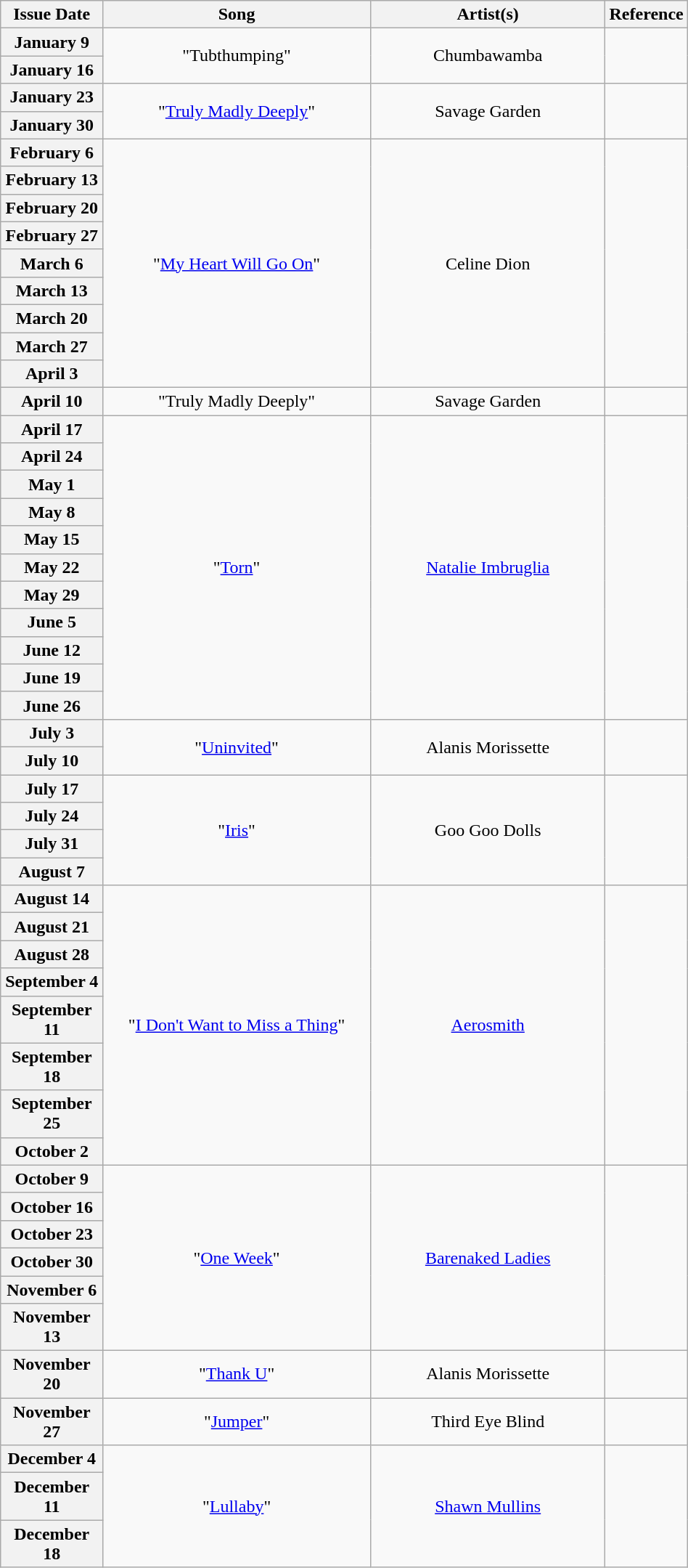<table class="wikitable plainrowheaders" style="text-align: center" width="50%">
<tr>
<th width=15%>Issue Date</th>
<th width=40%>Song</th>
<th width=35%>Artist(s)</th>
<th width=10%>Reference</th>
</tr>
<tr>
<th scope="row">January 9</th>
<td rowspan="2">"Tubthumping"</td>
<td rowspan="2">Chumbawamba</td>
<td rowspan="2"></td>
</tr>
<tr>
<th scope="row">January 16</th>
</tr>
<tr>
<th scope="row">January 23</th>
<td rowspan="2">"<a href='#'>Truly Madly Deeply</a>"</td>
<td rowspan="2">Savage Garden</td>
<td rowspan="2"></td>
</tr>
<tr>
<th scope="row">January 30</th>
</tr>
<tr>
<th scope="row">February 6</th>
<td rowspan="9">"<a href='#'>My Heart Will Go On</a>"</td>
<td rowspan="9">Celine Dion</td>
<td rowspan="9"></td>
</tr>
<tr>
<th scope="row">February 13</th>
</tr>
<tr>
<th scope="row">February 20</th>
</tr>
<tr>
<th scope="row">February 27</th>
</tr>
<tr>
<th scope="row">March 6</th>
</tr>
<tr>
<th scope="row">March 13</th>
</tr>
<tr>
<th scope="row">March 20</th>
</tr>
<tr>
<th scope="row">March 27</th>
</tr>
<tr>
<th scope="row">April 3</th>
</tr>
<tr>
<th scope="row">April 10</th>
<td>"Truly Madly Deeply"</td>
<td>Savage Garden</td>
<td></td>
</tr>
<tr>
<th scope="row">April 17</th>
<td rowspan="11">"<a href='#'>Torn</a>"</td>
<td rowspan="11"><a href='#'>Natalie Imbruglia</a></td>
<td rowspan="11"></td>
</tr>
<tr>
<th scope="row">April 24</th>
</tr>
<tr>
<th scope="row">May 1</th>
</tr>
<tr>
<th scope="row">May 8</th>
</tr>
<tr>
<th scope="row">May 15</th>
</tr>
<tr>
<th scope="row">May 22</th>
</tr>
<tr>
<th scope="row">May 29</th>
</tr>
<tr>
<th scope="row">June 5</th>
</tr>
<tr>
<th scope="row">June 12</th>
</tr>
<tr>
<th scope="row">June 19</th>
</tr>
<tr>
<th scope="row">June 26</th>
</tr>
<tr>
<th scope="row">July 3</th>
<td rowspan="2">"<a href='#'>Uninvited</a>"</td>
<td rowspan="2">Alanis Morissette</td>
<td rowspan="2"></td>
</tr>
<tr>
<th scope="row">July 10</th>
</tr>
<tr>
<th scope="row">July 17</th>
<td rowspan="4">"<a href='#'>Iris</a>"</td>
<td rowspan="4">Goo Goo Dolls</td>
<td rowspan="4"></td>
</tr>
<tr>
<th scope="row">July 24</th>
</tr>
<tr>
<th scope="row">July 31</th>
</tr>
<tr>
<th scope="row">August 7</th>
</tr>
<tr>
<th scope="row">August 14</th>
<td rowspan="8">"<a href='#'>I Don't Want to Miss a Thing</a>"</td>
<td rowspan="8"><a href='#'>Aerosmith</a></td>
<td rowspan="8"></td>
</tr>
<tr>
<th scope="row">August 21</th>
</tr>
<tr>
<th scope="row">August 28</th>
</tr>
<tr>
<th scope="row">September 4</th>
</tr>
<tr>
<th scope="row">September 11</th>
</tr>
<tr>
<th scope="row">September 18</th>
</tr>
<tr>
<th scope="row">September 25</th>
</tr>
<tr>
<th scope="row">October 2</th>
</tr>
<tr>
<th scope="row">October 9</th>
<td rowspan="6">"<a href='#'>One Week</a>"</td>
<td rowspan="6"><a href='#'>Barenaked Ladies</a></td>
<td rowspan="6"></td>
</tr>
<tr>
<th scope="row">October 16</th>
</tr>
<tr>
<th scope="row">October 23</th>
</tr>
<tr>
<th scope="row">October 30</th>
</tr>
<tr>
<th scope="row">November 6</th>
</tr>
<tr>
<th scope="row">November 13</th>
</tr>
<tr>
<th scope="row">November 20</th>
<td>"<a href='#'>Thank U</a>"</td>
<td>Alanis Morissette</td>
<td></td>
</tr>
<tr>
<th scope="row">November 27</th>
<td>"<a href='#'>Jumper</a>"</td>
<td>Third Eye Blind</td>
<td></td>
</tr>
<tr>
<th scope="row">December 4</th>
<td rowspan="3">"<a href='#'>Lullaby</a>"</td>
<td rowspan="3"><a href='#'>Shawn Mullins</a></td>
<td rowspan="3"></td>
</tr>
<tr>
<th scope="row">December 11</th>
</tr>
<tr>
<th scope="row">December 18</th>
</tr>
</table>
